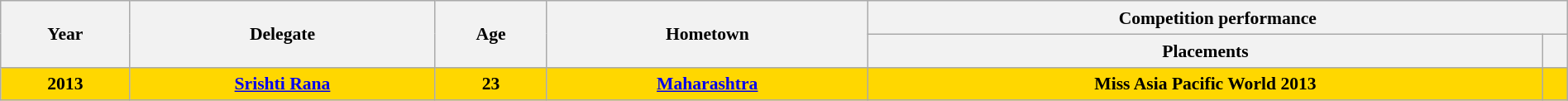<table class="wikitable" style="text-align:center; line-height:20px; font-size:90%; width:100%;">
<tr>
<th rowspan="2">Year</th>
<th rowspan="2">Delegate</th>
<th rowspan="2">Age</th>
<th rowspan="2">Hometown</th>
<th colspan="2">Competition performance</th>
</tr>
<tr>
<th>Placements</th>
<th></th>
</tr>
<tr style="background-color:gold;">
<td><strong>2013</strong></td>
<td><strong><a href='#'>Srishti Rana</a></strong></td>
<td><strong>23</strong></td>
<td><strong><a href='#'>Maharashtra</a></strong></td>
<td><strong>Miss Asia Pacific World 2013</strong></td>
<td style="background:;"></td>
</tr>
</table>
